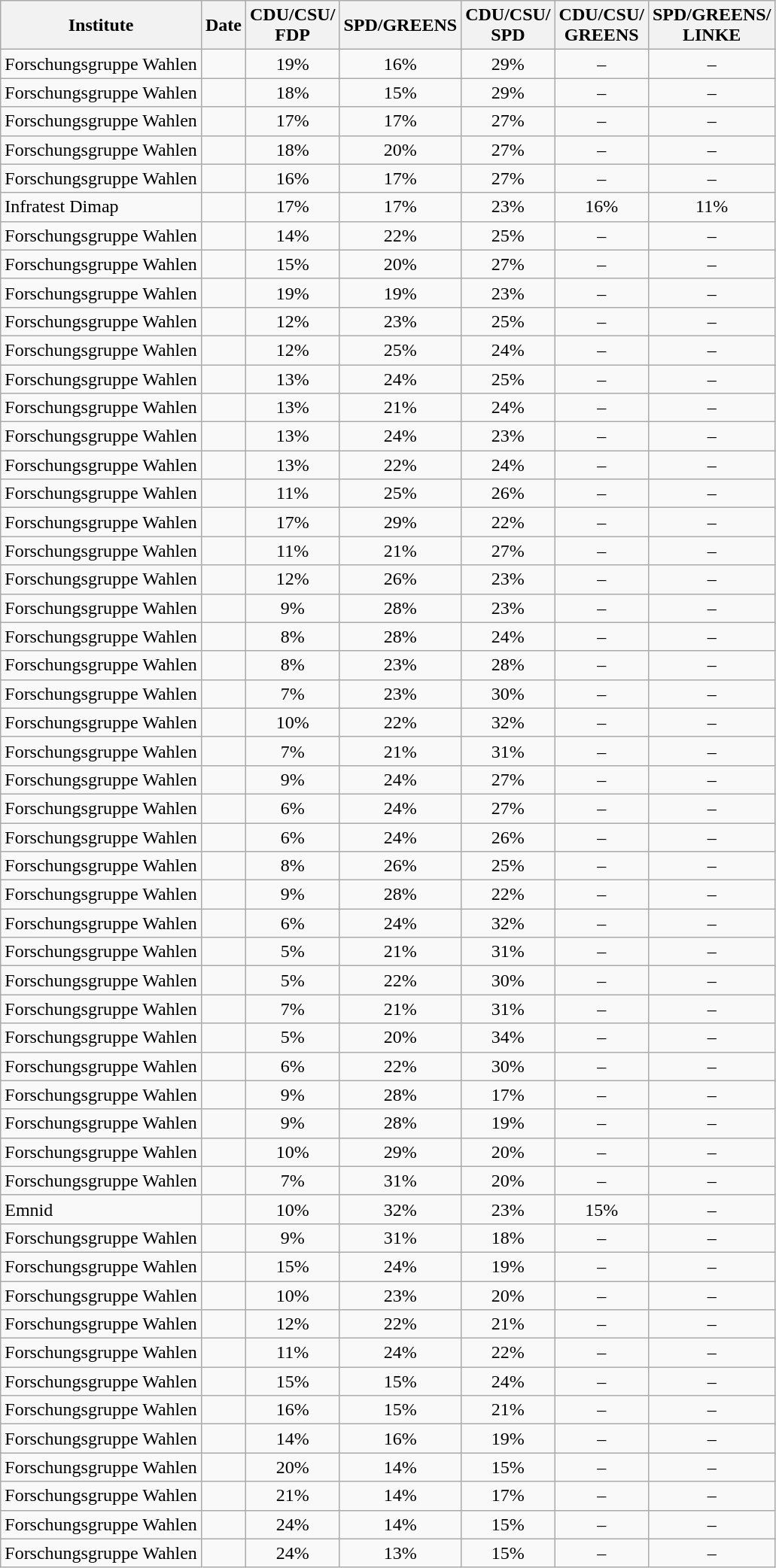<table class="wikitable sortable" style="text-align:center">
<tr>
<th>Institute</th>
<th>Date</th>
<th style="width:4em">CDU/CSU/<br>FDP</th>
<th style="width:4em">SPD/GREENS</th>
<th style="width:4em">CDU/CSU/<br>SPD</th>
<th style="width:4em">CDU/CSU/<br>GREENS</th>
<th style="width:4em">SPD/GREENS/<br>LINKE</th>
</tr>
<tr>
<td style="text-align:left;">Forschungsgruppe Wahlen</td>
<td></td>
<td>19%</td>
<td>16%</td>
<td>29%</td>
<td>–</td>
<td>–</td>
</tr>
<tr>
<td style="text-align:left;">Forschungsgruppe Wahlen</td>
<td></td>
<td>18%</td>
<td>15%</td>
<td>29%</td>
<td>–</td>
<td>–</td>
</tr>
<tr>
<td style="text-align:left;">Forschungsgruppe Wahlen</td>
<td></td>
<td>17%</td>
<td>17%</td>
<td>27%</td>
<td>–</td>
<td>–</td>
</tr>
<tr>
<td style="text-align:left;">Forschungsgruppe Wahlen</td>
<td></td>
<td>18%</td>
<td>20%</td>
<td>27%</td>
<td>–</td>
<td>–</td>
</tr>
<tr>
<td style="text-align:left;">Forschungsgruppe Wahlen</td>
<td></td>
<td>16%</td>
<td>17%</td>
<td>27%</td>
<td>–</td>
<td>–</td>
</tr>
<tr>
<td style="text-align:left;">Infratest Dimap</td>
<td></td>
<td>17%</td>
<td>17%</td>
<td>23%</td>
<td>16%</td>
<td>11%</td>
</tr>
<tr>
<td style="text-align:left;">Forschungsgruppe Wahlen</td>
<td></td>
<td>14%</td>
<td>22%</td>
<td>25%</td>
<td>–</td>
<td>–</td>
</tr>
<tr>
<td style="text-align:left;">Forschungsgruppe Wahlen</td>
<td></td>
<td>15%</td>
<td>20%</td>
<td>27%</td>
<td>–</td>
<td>–</td>
</tr>
<tr>
<td style="text-align:left;">Forschungsgruppe Wahlen</td>
<td></td>
<td>19%</td>
<td>19%</td>
<td>23%</td>
<td>–</td>
<td>–</td>
</tr>
<tr>
<td style="text-align:left;">Forschungsgruppe Wahlen</td>
<td></td>
<td>12%</td>
<td>23%</td>
<td>25%</td>
<td>–</td>
<td>–</td>
</tr>
<tr>
<td style="text-align:left;">Forschungsgruppe Wahlen</td>
<td></td>
<td>12%</td>
<td>25%</td>
<td>24%</td>
<td>–</td>
<td>–</td>
</tr>
<tr>
<td style="text-align:left;">Forschungsgruppe Wahlen</td>
<td></td>
<td>13%</td>
<td>24%</td>
<td>25%</td>
<td>–</td>
<td>–</td>
</tr>
<tr>
<td style="text-align:left;">Forschungsgruppe Wahlen</td>
<td></td>
<td>13%</td>
<td>21%</td>
<td>24%</td>
<td>–</td>
<td>–</td>
</tr>
<tr>
<td style="text-align:left;">Forschungsgruppe Wahlen</td>
<td></td>
<td>13%</td>
<td>24%</td>
<td>23%</td>
<td>–</td>
<td>–</td>
</tr>
<tr>
<td style="text-align:left;">Forschungsgruppe Wahlen</td>
<td></td>
<td>13%</td>
<td>22%</td>
<td>24%</td>
<td>–</td>
<td>–</td>
</tr>
<tr>
<td style="text-align:left;">Forschungsgruppe Wahlen</td>
<td></td>
<td>11%</td>
<td>25%</td>
<td>26%</td>
<td>–</td>
<td>–</td>
</tr>
<tr>
<td style="text-align:left;">Forschungsgruppe Wahlen</td>
<td></td>
<td>17%</td>
<td>29%</td>
<td>22%</td>
<td>–</td>
<td>–</td>
</tr>
<tr>
<td style="text-align:left;">Forschungsgruppe Wahlen</td>
<td></td>
<td>11%</td>
<td>21%</td>
<td>27%</td>
<td>–</td>
<td>–</td>
</tr>
<tr>
<td style="text-align:left;">Forschungsgruppe Wahlen</td>
<td></td>
<td>12%</td>
<td>26%</td>
<td>23%</td>
<td>–</td>
<td>–</td>
</tr>
<tr>
<td style="text-align:left;">Forschungsgruppe Wahlen</td>
<td></td>
<td>9%</td>
<td>28%</td>
<td>23%</td>
<td>–</td>
<td>–</td>
</tr>
<tr>
<td style="text-align:left;">Forschungsgruppe Wahlen</td>
<td></td>
<td>8%</td>
<td>28%</td>
<td>24%</td>
<td>–</td>
<td>–</td>
</tr>
<tr>
<td style="text-align:left;">Forschungsgruppe Wahlen</td>
<td></td>
<td>8%</td>
<td>23%</td>
<td>28%</td>
<td>–</td>
<td>–</td>
</tr>
<tr>
<td style="text-align:left;">Forschungsgruppe Wahlen</td>
<td></td>
<td>7%</td>
<td>23%</td>
<td>30%</td>
<td>–</td>
<td>–</td>
</tr>
<tr>
<td style="text-align:left;">Forschungsgruppe Wahlen</td>
<td></td>
<td>10%</td>
<td>22%</td>
<td>32%</td>
<td>–</td>
<td>–</td>
</tr>
<tr>
<td style="text-align:left;">Forschungsgruppe Wahlen</td>
<td></td>
<td>7%</td>
<td>21%</td>
<td>31%</td>
<td>–</td>
<td>–</td>
</tr>
<tr>
<td style="text-align:left;">Forschungsgruppe Wahlen</td>
<td></td>
<td>9%</td>
<td>24%</td>
<td>27%</td>
<td>–</td>
<td>–</td>
</tr>
<tr>
<td style="text-align:left;">Forschungsgruppe Wahlen</td>
<td></td>
<td>6%</td>
<td>24%</td>
<td>27%</td>
<td>–</td>
<td>–</td>
</tr>
<tr>
<td style="text-align:left;">Forschungsgruppe Wahlen</td>
<td></td>
<td>6%</td>
<td>24%</td>
<td>26%</td>
<td>–</td>
<td>–</td>
</tr>
<tr>
<td style="text-align:left;">Forschungsgruppe Wahlen</td>
<td></td>
<td>8%</td>
<td>26%</td>
<td>25%</td>
<td>–</td>
<td>–</td>
</tr>
<tr>
<td style="text-align:left;">Forschungsgruppe Wahlen</td>
<td></td>
<td>9%</td>
<td>28%</td>
<td>22%</td>
<td>–</td>
<td>–</td>
</tr>
<tr>
<td style="text-align:left;">Forschungsgruppe Wahlen</td>
<td></td>
<td>6%</td>
<td>24%</td>
<td>32%</td>
<td>–</td>
<td>–</td>
</tr>
<tr>
<td style="text-align:left;">Forschungsgruppe Wahlen</td>
<td></td>
<td>5%</td>
<td>21%</td>
<td>31%</td>
<td>–</td>
<td>–</td>
</tr>
<tr>
<td style="text-align:left;">Forschungsgruppe Wahlen</td>
<td></td>
<td>5%</td>
<td>22%</td>
<td>30%</td>
<td>–</td>
<td>–</td>
</tr>
<tr>
<td style="text-align:left;">Forschungsgruppe Wahlen</td>
<td></td>
<td>7%</td>
<td>21%</td>
<td>31%</td>
<td>–</td>
<td>–</td>
</tr>
<tr>
<td style="text-align:left;">Forschungsgruppe Wahlen</td>
<td></td>
<td>5%</td>
<td>20%</td>
<td>34%</td>
<td>–</td>
<td>–</td>
</tr>
<tr>
<td style="text-align:left;">Forschungsgruppe Wahlen</td>
<td></td>
<td>6%</td>
<td>22%</td>
<td>30%</td>
<td>–</td>
<td>–</td>
</tr>
<tr>
<td style="text-align:left;">Forschungsgruppe Wahlen</td>
<td></td>
<td>9%</td>
<td>28%</td>
<td>17%</td>
<td>–</td>
<td>–</td>
</tr>
<tr>
<td style="text-align:left;">Forschungsgruppe Wahlen</td>
<td></td>
<td>9%</td>
<td>28%</td>
<td>19%</td>
<td>–</td>
<td>–</td>
</tr>
<tr>
<td style="text-align:left;">Forschungsgruppe Wahlen</td>
<td></td>
<td>10%</td>
<td>29%</td>
<td>20%</td>
<td>–</td>
<td>–</td>
</tr>
<tr>
<td style="text-align:left;">Forschungsgruppe Wahlen</td>
<td></td>
<td>7%</td>
<td>31%</td>
<td>20%</td>
<td>–</td>
<td>–</td>
</tr>
<tr>
<td style="text-align:left;">Emnid</td>
<td></td>
<td>10%</td>
<td>32%</td>
<td>23%</td>
<td>15%</td>
<td>–</td>
</tr>
<tr>
<td style="text-align:left;">Forschungsgruppe Wahlen</td>
<td></td>
<td>9%</td>
<td>31%</td>
<td>18%</td>
<td>–</td>
<td>–</td>
</tr>
<tr>
<td style="text-align:left;">Forschungsgruppe Wahlen</td>
<td></td>
<td>15%</td>
<td>24%</td>
<td>19%</td>
<td>–</td>
<td>–</td>
</tr>
<tr>
<td style="text-align:left;">Forschungsgruppe Wahlen</td>
<td></td>
<td>10%</td>
<td>23%</td>
<td>20%</td>
<td>–</td>
<td>–</td>
</tr>
<tr>
<td style="text-align:left;">Forschungsgruppe Wahlen</td>
<td></td>
<td>12%</td>
<td>22%</td>
<td>21%</td>
<td>–</td>
<td>–</td>
</tr>
<tr>
<td style="text-align:left;">Forschungsgruppe Wahlen</td>
<td></td>
<td>11%</td>
<td>24%</td>
<td>22%</td>
<td>–</td>
<td>–</td>
</tr>
<tr>
<td style="text-align:left;">Forschungsgruppe Wahlen</td>
<td></td>
<td>15%</td>
<td>15%</td>
<td>24%</td>
<td>–</td>
<td>–</td>
</tr>
<tr>
<td style="text-align:left;">Forschungsgruppe Wahlen</td>
<td></td>
<td>16%</td>
<td>15%</td>
<td>21%</td>
<td>–</td>
<td>–</td>
</tr>
<tr>
<td style="text-align:left;">Forschungsgruppe Wahlen</td>
<td></td>
<td>14%</td>
<td>16%</td>
<td>19%</td>
<td>–</td>
<td>–</td>
</tr>
<tr>
<td style="text-align:left;">Forschungsgruppe Wahlen</td>
<td></td>
<td>20%</td>
<td>14%</td>
<td>15%</td>
<td>–</td>
<td>–</td>
</tr>
<tr>
<td style="text-align:left;">Forschungsgruppe Wahlen</td>
<td></td>
<td>21%</td>
<td>14%</td>
<td>17%</td>
<td>–</td>
<td>–</td>
</tr>
<tr>
<td style="text-align:left;">Forschungsgruppe Wahlen</td>
<td></td>
<td>24%</td>
<td>14%</td>
<td>15%</td>
<td>–</td>
<td>–</td>
</tr>
<tr>
<td style="text-align:left;">Forschungsgruppe Wahlen</td>
<td></td>
<td>24%</td>
<td>13%</td>
<td>15%</td>
<td>–</td>
<td>–</td>
</tr>
</table>
